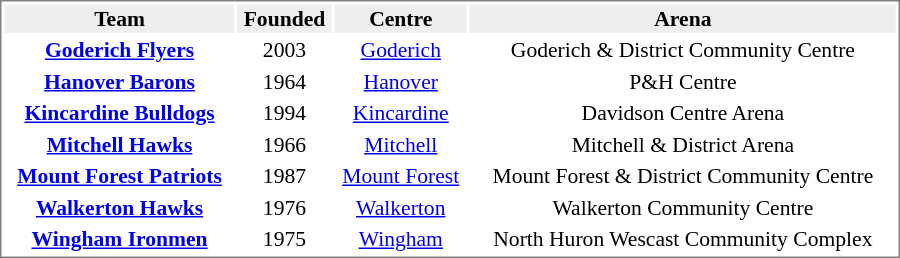<table cellpadding="0">
<tr align="left" style="vertical-align: top">
<td></td>
<td><br><table cellpadding="1" width="600px" style="font-size: 90%; border: 1px solid gray;">
<tr align="center" bgcolor="#eeeeee">
<td><strong>Team</strong></td>
<td><strong>Founded</strong></td>
<td><strong>Centre</strong></td>
<td><strong>Arena</strong></td>
</tr>
<tr align="center">
<td><strong><a href='#'>Goderich Flyers</a></strong></td>
<td>2003</td>
<td><a href='#'>Goderich</a></td>
<td>Goderich & District Community Centre</td>
</tr>
<tr align="center">
<td><strong><a href='#'>Hanover Barons</a></strong></td>
<td>1964</td>
<td><a href='#'>Hanover</a></td>
<td>P&H Centre</td>
</tr>
<tr align="center">
<td><strong><a href='#'>Kincardine Bulldogs</a></strong></td>
<td>1994</td>
<td><a href='#'>Kincardine</a></td>
<td>Davidson Centre Arena</td>
</tr>
<tr align="center">
<td><strong><a href='#'>Mitchell Hawks</a></strong></td>
<td>1966</td>
<td><a href='#'>Mitchell</a></td>
<td>Mitchell & District Arena</td>
</tr>
<tr align="center">
<td><strong><a href='#'>Mount Forest Patriots</a></strong></td>
<td>1987</td>
<td><a href='#'>Mount Forest</a></td>
<td>Mount Forest & District Community Centre</td>
</tr>
<tr align="center">
<td><strong><a href='#'>Walkerton Hawks</a></strong></td>
<td>1976</td>
<td><a href='#'>Walkerton</a></td>
<td>Walkerton Community Centre</td>
</tr>
<tr align="center">
<td><strong><a href='#'>Wingham Ironmen</a></strong></td>
<td>1975</td>
<td><a href='#'>Wingham</a></td>
<td>North Huron Wescast Community Complex</td>
</tr>
</table>
</td>
</tr>
</table>
